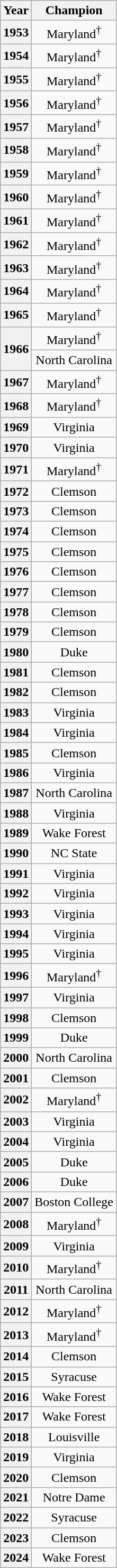<table class="wikitable" style="text-align: center;">
<tr>
<th>Year</th>
<th>Champion</th>
</tr>
<tr>
<th>1953</th>
<td>Maryland<sup>†</sup></td>
</tr>
<tr>
<th>1954</th>
<td>Maryland<sup>†</sup></td>
</tr>
<tr>
<th>1955</th>
<td>Maryland<sup>†</sup></td>
</tr>
<tr>
<th>1956</th>
<td>Maryland<sup>†</sup></td>
</tr>
<tr>
<th>1957</th>
<td>Maryland<sup>†</sup></td>
</tr>
<tr>
<th>1958</th>
<td>Maryland<sup>†</sup></td>
</tr>
<tr>
<th>1959</th>
<td>Maryland<sup>†</sup></td>
</tr>
<tr>
<th>1960</th>
<td>Maryland<sup>†</sup></td>
</tr>
<tr>
<th>1961</th>
<td>Maryland<sup>†</sup></td>
</tr>
<tr>
<th>1962</th>
<td>Maryland<sup>†</sup></td>
</tr>
<tr>
<th>1963</th>
<td>Maryland<sup>†</sup></td>
</tr>
<tr>
<th>1964</th>
<td>Maryland<sup>†</sup></td>
</tr>
<tr>
<th>1965</th>
<td>Maryland<sup>†</sup></td>
</tr>
<tr>
<th rowspan="2">1966</th>
<td>Maryland<sup>†</sup></td>
</tr>
<tr>
<td>North Carolina</td>
</tr>
<tr>
<th>1967</th>
<td>Maryland<sup>†</sup></td>
</tr>
<tr>
<th>1968</th>
<td>Maryland<sup>†</sup></td>
</tr>
<tr>
<th>1969</th>
<td>Virginia</td>
</tr>
<tr>
<th>1970</th>
<td>Virginia</td>
</tr>
<tr>
<th>1971</th>
<td>Maryland<sup>†</sup></td>
</tr>
<tr>
<th>1972</th>
<td>Clemson</td>
</tr>
<tr>
<th>1973</th>
<td>Clemson</td>
</tr>
<tr>
<th>1974</th>
<td>Clemson</td>
</tr>
<tr>
<th>1975</th>
<td>Clemson</td>
</tr>
<tr>
<th>1976</th>
<td>Clemson</td>
</tr>
<tr>
<th>1977</th>
<td>Clemson</td>
</tr>
<tr>
<th>1978</th>
<td>Clemson</td>
</tr>
<tr>
<th>1979</th>
<td>Clemson</td>
</tr>
<tr>
<th>1980</th>
<td>Duke</td>
</tr>
<tr>
<th>1981</th>
<td>Clemson</td>
</tr>
<tr>
<th>1982</th>
<td>Clemson</td>
</tr>
<tr>
<th>1983</th>
<td>Virginia</td>
</tr>
<tr>
<th>1984</th>
<td>Virginia</td>
</tr>
<tr>
<th>1985</th>
<td>Clemson</td>
</tr>
<tr>
<th>1986</th>
<td>Virginia</td>
</tr>
<tr>
<th>1987</th>
<td>North Carolina</td>
</tr>
<tr>
<th>1988</th>
<td>Virginia</td>
</tr>
<tr>
<th>1989</th>
<td>Wake Forest</td>
</tr>
<tr>
<th>1990</th>
<td>NC State</td>
</tr>
<tr>
<th>1991</th>
<td>Virginia</td>
</tr>
<tr>
<th>1992</th>
<td>Virginia</td>
</tr>
<tr>
<th>1993</th>
<td>Virginia</td>
</tr>
<tr>
<th>1994</th>
<td>Virginia</td>
</tr>
<tr>
<th>1995</th>
<td>Virginia</td>
</tr>
<tr>
<th>1996</th>
<td>Maryland<sup>†</sup></td>
</tr>
<tr>
<th>1997</th>
<td>Virginia</td>
</tr>
<tr>
<th>1998</th>
<td>Clemson</td>
</tr>
<tr>
<th>1999</th>
<td>Duke</td>
</tr>
<tr>
<th>2000</th>
<td>North Carolina</td>
</tr>
<tr>
<th>2001</th>
<td>Clemson</td>
</tr>
<tr>
<th>2002</th>
<td>Maryland<sup>†</sup></td>
</tr>
<tr>
<th>2003</th>
<td>Virginia</td>
</tr>
<tr>
<th>2004</th>
<td>Virginia</td>
</tr>
<tr>
<th>2005</th>
<td>Duke</td>
</tr>
<tr>
<th>2006</th>
<td>Duke</td>
</tr>
<tr>
<th>2007</th>
<td>Boston College</td>
</tr>
<tr>
<th>2008</th>
<td>Maryland<sup>†</sup></td>
</tr>
<tr>
<th>2009</th>
<td>Virginia</td>
</tr>
<tr>
<th>2010</th>
<td>Maryland<sup>†</sup></td>
</tr>
<tr>
<th>2011</th>
<td>North Carolina</td>
</tr>
<tr>
<th>2012</th>
<td>Maryland<sup>†</sup></td>
</tr>
<tr>
<th>2013</th>
<td>Maryland<sup>†</sup></td>
</tr>
<tr>
<th>2014</th>
<td>Clemson</td>
</tr>
<tr>
<th>2015</th>
<td>Syracuse</td>
</tr>
<tr>
<th>2016</th>
<td>Wake Forest</td>
</tr>
<tr>
<th>2017</th>
<td>Wake Forest</td>
</tr>
<tr>
<th>2018</th>
<td>Louisville</td>
</tr>
<tr>
<th>2019</th>
<td>Virginia</td>
</tr>
<tr>
<th>2020</th>
<td>Clemson</td>
</tr>
<tr>
<th>2021</th>
<td>Notre Dame</td>
</tr>
<tr>
<th>2022</th>
<td>Syracuse</td>
</tr>
<tr>
<th>2023</th>
<td>Clemson</td>
</tr>
<tr>
<th>2024</th>
<td>Wake Forest</td>
</tr>
</table>
